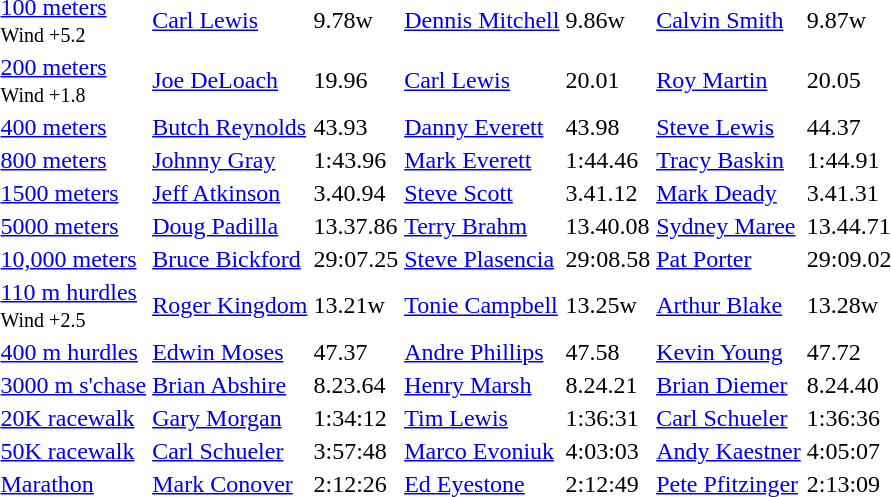<table>
<tr>
<td><a href='#'>100 meters</a>  <br><small>Wind +5.2</small></td>
<td><a href='#'>Carl Lewis</a></td>
<td>9.78w</td>
<td><a href='#'>Dennis Mitchell</a></td>
<td>9.86w</td>
<td><a href='#'>Calvin Smith</a></td>
<td>9.87w</td>
</tr>
<tr>
<td><a href='#'>200 meters</a>  <br><small>Wind +1.8</small></td>
<td><a href='#'>Joe DeLoach</a></td>
<td>19.96</td>
<td><a href='#'>Carl Lewis</a></td>
<td>20.01</td>
<td><a href='#'>Roy Martin</a></td>
<td>20.05</td>
</tr>
<tr>
<td><a href='#'>400 meters</a></td>
<td><a href='#'>Butch Reynolds</a></td>
<td>43.93</td>
<td><a href='#'>Danny Everett</a></td>
<td>43.98</td>
<td><a href='#'>Steve Lewis</a></td>
<td>44.37</td>
</tr>
<tr>
<td><a href='#'>800 meters</a></td>
<td><a href='#'>Johnny Gray</a></td>
<td>1:43.96</td>
<td><a href='#'>Mark Everett</a></td>
<td>1:44.46</td>
<td><a href='#'>Tracy Baskin</a></td>
<td>1:44.91</td>
</tr>
<tr>
<td><a href='#'>1500 meters</a></td>
<td><a href='#'>Jeff Atkinson</a></td>
<td>3.40.94</td>
<td><a href='#'>Steve Scott</a></td>
<td>3.41.12</td>
<td><a href='#'>Mark Deady</a></td>
<td>3.41.31</td>
</tr>
<tr>
<td><a href='#'>5000 meters</a></td>
<td><a href='#'>Doug Padilla</a></td>
<td>13.37.86</td>
<td><a href='#'>Terry Brahm</a></td>
<td>13.40.08</td>
<td><a href='#'>Sydney Maree</a></td>
<td>13.44.71</td>
</tr>
<tr>
<td><a href='#'>10,000 meters</a></td>
<td><a href='#'>Bruce Bickford</a></td>
<td>29:07.25</td>
<td><a href='#'>Steve Plasencia</a></td>
<td>29:08.58</td>
<td><a href='#'>Pat Porter</a></td>
<td>29:09.02</td>
</tr>
<tr>
<td><a href='#'>110 m hurdles</a>  <br><small>Wind +2.5</small></td>
<td><a href='#'>Roger Kingdom</a></td>
<td>13.21w</td>
<td><a href='#'>Tonie Campbell</a></td>
<td>13.25w</td>
<td><a href='#'>Arthur Blake</a></td>
<td>13.28w</td>
</tr>
<tr>
<td><a href='#'>400 m hurdles</a></td>
<td><a href='#'>Edwin Moses</a></td>
<td>47.37</td>
<td><a href='#'>Andre Phillips</a></td>
<td>47.58</td>
<td><a href='#'>Kevin Young</a></td>
<td>47.72</td>
</tr>
<tr>
<td><a href='#'>3000 m s'chase</a></td>
<td><a href='#'>Brian Abshire</a></td>
<td>8.23.64</td>
<td><a href='#'>Henry Marsh</a></td>
<td>8.24.21</td>
<td><a href='#'>Brian Diemer</a></td>
<td>8.24.40</td>
</tr>
<tr>
<td><a href='#'>20K racewalk</a></td>
<td><a href='#'>Gary Morgan</a></td>
<td>1:34:12</td>
<td><a href='#'>Tim Lewis</a></td>
<td>1:36:31</td>
<td><a href='#'>Carl Schueler</a></td>
<td>1:36:36</td>
</tr>
<tr>
<td><a href='#'>50K racewalk</a></td>
<td><a href='#'>Carl Schueler</a></td>
<td>3:57:48</td>
<td><a href='#'>Marco Evoniuk</a></td>
<td>4:03:03</td>
<td><a href='#'>Andy Kaestner</a></td>
<td>4:05:07</td>
</tr>
<tr>
<td><a href='#'>Marathon</a></td>
<td><a href='#'>Mark Conover</a></td>
<td>2:12:26</td>
<td><a href='#'>Ed Eyestone</a></td>
<td>2:12:49</td>
<td><a href='#'>Pete Pfitzinger</a></td>
<td>2:13:09</td>
</tr>
</table>
